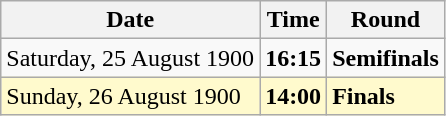<table class="wikitable">
<tr>
<th>Date</th>
<th>Time</th>
<th>Round</th>
</tr>
<tr>
<td>Saturday, 25 August 1900</td>
<td><strong>16:15</strong></td>
<td><strong>Semifinals</strong></td>
</tr>
<tr style=background:lemonchiffon>
<td>Sunday, 26 August 1900</td>
<td><strong>14:00</strong></td>
<td><strong>Finals</strong></td>
</tr>
</table>
